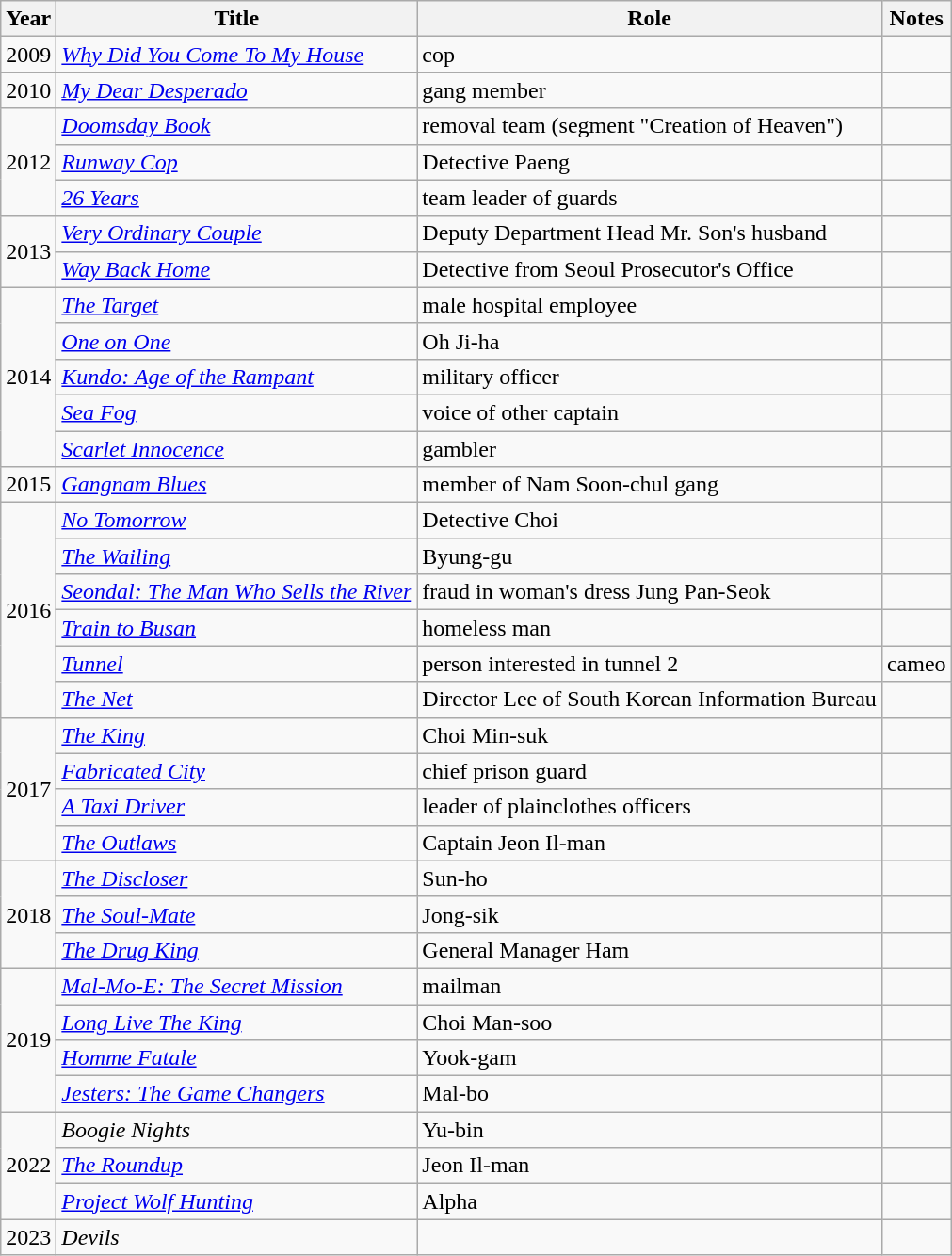<table class="wikitable sortable">
<tr>
<th>Year</th>
<th>Title</th>
<th>Role</th>
<th class="unsortable">Notes</th>
</tr>
<tr>
<td>2009</td>
<td><em><a href='#'>Why Did You Come To My House</a></em></td>
<td>cop</td>
<td></td>
</tr>
<tr>
<td>2010</td>
<td><em><a href='#'>My Dear Desperado</a></em></td>
<td>gang member</td>
<td></td>
</tr>
<tr>
<td rowspan=3>2012</td>
<td><em><a href='#'>Doomsday Book</a></em></td>
<td>removal team (segment "Creation of Heaven")</td>
<td></td>
</tr>
<tr>
<td><em><a href='#'>Runway Cop</a></em></td>
<td>Detective Paeng</td>
<td></td>
</tr>
<tr>
<td><em><a href='#'>26 Years</a></em></td>
<td>team leader of guards</td>
<td></td>
</tr>
<tr>
<td rowspan=2>2013</td>
<td><em><a href='#'>Very Ordinary Couple</a></em></td>
<td>Deputy Department Head Mr. Son's husband</td>
<td></td>
</tr>
<tr>
<td><em><a href='#'>Way Back Home</a></em></td>
<td>Detective from Seoul Prosecutor's Office</td>
<td></td>
</tr>
<tr>
<td rowspan=5>2014</td>
<td><em><a href='#'>The Target</a></em></td>
<td>male hospital employee</td>
<td></td>
</tr>
<tr>
<td><em><a href='#'>One on One</a></em></td>
<td>Oh Ji-ha</td>
<td></td>
</tr>
<tr>
<td><em><a href='#'>Kundo: Age of the Rampant</a></em></td>
<td>military officer</td>
<td></td>
</tr>
<tr>
<td><em><a href='#'>Sea Fog</a></em></td>
<td>voice of other captain</td>
<td></td>
</tr>
<tr>
<td><em><a href='#'>Scarlet Innocence</a></em></td>
<td>gambler</td>
<td></td>
</tr>
<tr>
<td>2015</td>
<td><em><a href='#'>Gangnam Blues</a></em></td>
<td>member of Nam Soon-chul gang</td>
<td></td>
</tr>
<tr>
<td rowspan=6>2016</td>
<td><em><a href='#'>No Tomorrow</a></em></td>
<td>Detective Choi</td>
<td></td>
</tr>
<tr>
<td><em><a href='#'>The Wailing</a></em></td>
<td>Byung-gu</td>
<td></td>
</tr>
<tr>
<td><em><a href='#'>Seondal: The Man Who Sells the River</a></em></td>
<td>fraud in woman's dress Jung Pan-Seok</td>
<td></td>
</tr>
<tr>
<td><em><a href='#'>Train to Busan</a></em></td>
<td>homeless man</td>
<td></td>
</tr>
<tr>
<td><em><a href='#'>Tunnel</a></em></td>
<td>person interested in tunnel 2</td>
<td>cameo</td>
</tr>
<tr>
<td><em><a href='#'>The Net</a></em></td>
<td>Director Lee of South Korean Information Bureau</td>
<td></td>
</tr>
<tr>
<td rowspan=4>2017</td>
<td><em><a href='#'>The King</a></em></td>
<td>Choi Min-suk</td>
<td></td>
</tr>
<tr>
<td><em><a href='#'>Fabricated City</a></em></td>
<td>chief prison guard</td>
<td></td>
</tr>
<tr>
<td><em><a href='#'>A Taxi Driver</a></em></td>
<td>leader of plainclothes officers</td>
<td></td>
</tr>
<tr>
<td><em><a href='#'>The Outlaws</a></em></td>
<td>Captain Jeon Il-man</td>
<td></td>
</tr>
<tr>
<td rowspan=3>2018</td>
<td><em><a href='#'>The Discloser</a></em></td>
<td>Sun-ho</td>
<td></td>
</tr>
<tr>
<td><em><a href='#'>The Soul-Mate</a></em></td>
<td>Jong-sik</td>
<td></td>
</tr>
<tr>
<td><em><a href='#'>The Drug King</a></em></td>
<td>General Manager Ham</td>
<td></td>
</tr>
<tr>
<td rowspan=4>2019</td>
<td><em><a href='#'>Mal-Mo-E: The Secret Mission</a></em></td>
<td>mailman</td>
<td></td>
</tr>
<tr>
<td><em><a href='#'>Long Live The King</a></em></td>
<td>Choi Man-soo</td>
<td></td>
</tr>
<tr>
<td><em><a href='#'>Homme Fatale</a></em></td>
<td>Yook-gam</td>
<td></td>
</tr>
<tr>
<td><em><a href='#'>Jesters: The Game Changers</a></em></td>
<td>Mal-bo</td>
<td></td>
</tr>
<tr>
<td rowspan=3>2022</td>
<td><em>Boogie Nights</em></td>
<td>Yu-bin</td>
<td></td>
</tr>
<tr>
<td><em><a href='#'>The Roundup</a></em></td>
<td>Jeon Il-man</td>
<td></td>
</tr>
<tr>
<td><em><a href='#'>Project Wolf Hunting</a></em></td>
<td>Alpha</td>
<td></td>
</tr>
<tr>
<td>2023</td>
<td><em>Devils</em></td>
<td></td>
<td></td>
</tr>
</table>
